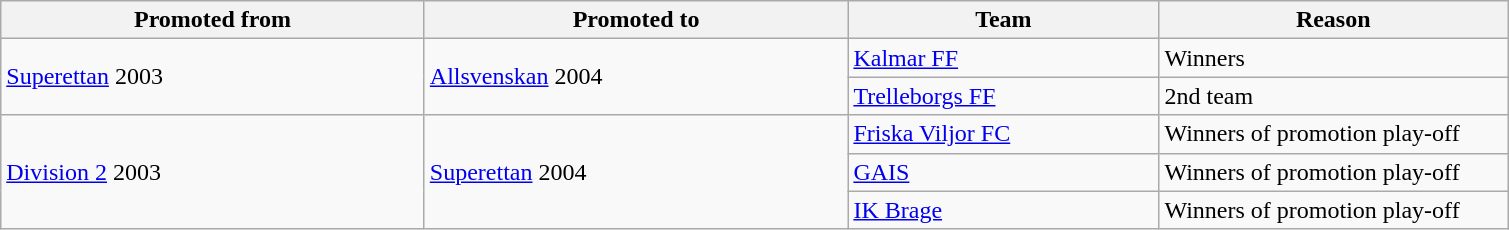<table class="wikitable" style="text-align: left;">
<tr>
<th style="width: 275px;">Promoted from</th>
<th style="width: 275px;">Promoted to</th>
<th style="width: 200px;">Team</th>
<th style="width: 225px;">Reason</th>
</tr>
<tr>
<td rowspan=2><a href='#'>Superettan</a> 2003</td>
<td rowspan=2><a href='#'>Allsvenskan</a> 2004</td>
<td><a href='#'>Kalmar FF</a></td>
<td>Winners</td>
</tr>
<tr>
<td><a href='#'>Trelleborgs FF</a></td>
<td>2nd team</td>
</tr>
<tr>
<td rowspan=3><a href='#'>Division 2</a> 2003</td>
<td rowspan=3><a href='#'>Superettan</a> 2004</td>
<td><a href='#'>Friska Viljor FC</a></td>
<td>Winners of promotion play-off</td>
</tr>
<tr>
<td><a href='#'>GAIS</a></td>
<td>Winners of promotion play-off</td>
</tr>
<tr>
<td><a href='#'>IK Brage</a></td>
<td>Winners of promotion play-off</td>
</tr>
</table>
